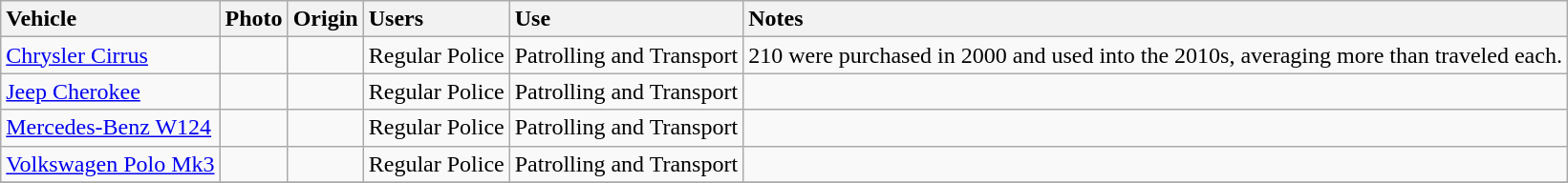<table class="wikitable">
<tr>
<th style="text-align: left;">Vehicle</th>
<th style="text-align: left;">Photo</th>
<th style="text-align: left;">Origin</th>
<th style="text-align: left;">Users</th>
<th style="text-align: left;">Use</th>
<th style="text-align: left;">Notes</th>
</tr>
<tr>
<td><a href='#'>Chrysler Cirrus</a></td>
<td></td>
<td></td>
<td>Regular Police</td>
<td>Patrolling and Transport</td>
<td>210 were purchased in 2000 and used into the 2010s, averaging more than  traveled each.</td>
</tr>
<tr>
<td><a href='#'>Jeep Cherokee</a></td>
<td></td>
<td></td>
<td>Regular Police</td>
<td>Patrolling and Transport</td>
<td></td>
</tr>
<tr>
<td><a href='#'>Mercedes-Benz W124</a></td>
<td></td>
<td></td>
<td>Regular Police</td>
<td>Patrolling and Transport</td>
<td></td>
</tr>
<tr>
<td><a href='#'>Volkswagen Polo Mk3</a></td>
<td></td>
<td></td>
<td>Regular Police</td>
<td>Patrolling and Transport</td>
<td></td>
</tr>
<tr>
</tr>
</table>
